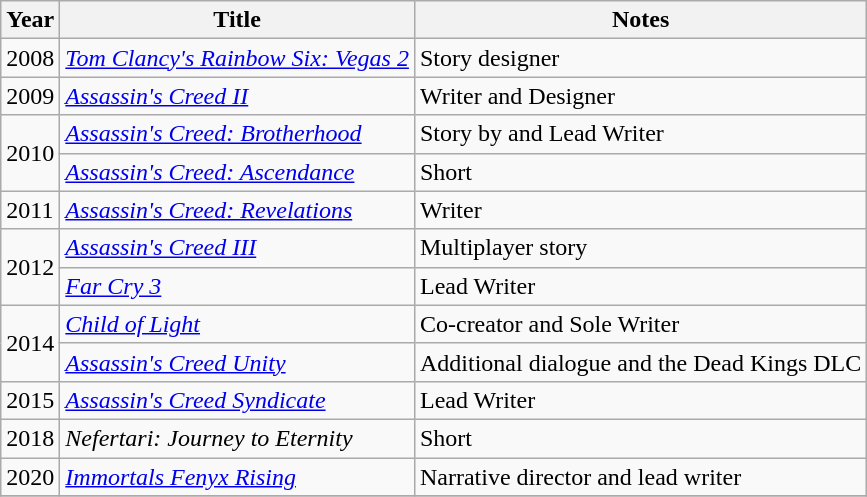<table class="wikitable sortable" width="auto">
<tr>
<th scope="col">Year</th>
<th scope="col">Title</th>
<th scope="col">Notes</th>
</tr>
<tr>
<td>2008</td>
<td><em><a href='#'>Tom Clancy's Rainbow Six: Vegas 2</a></em></td>
<td>Story designer</td>
</tr>
<tr>
<td>2009</td>
<td><em><a href='#'>Assassin's Creed II</a></em></td>
<td>Writer and Designer</td>
</tr>
<tr>
<td rowspan=2>2010</td>
<td><em><a href='#'>Assassin's Creed: Brotherhood</a></em></td>
<td>Story by and Lead Writer</td>
</tr>
<tr>
<td><em><a href='#'>Assassin's Creed: Ascendance</a></em></td>
<td>Short</td>
</tr>
<tr>
<td>2011</td>
<td><em><a href='#'>Assassin's Creed: Revelations</a></em></td>
<td>Writer</td>
</tr>
<tr>
<td rowspan=2>2012</td>
<td><em><a href='#'>Assassin's Creed III</a></em></td>
<td>Multiplayer story</td>
</tr>
<tr>
<td><em><a href='#'>Far Cry 3</a></em></td>
<td>Lead Writer</td>
</tr>
<tr>
<td rowspan=2>2014</td>
<td><em><a href='#'>Child of Light</a></em></td>
<td>Co-creator and Sole Writer</td>
</tr>
<tr>
<td><em><a href='#'>Assassin's Creed Unity</a></em></td>
<td>Additional dialogue and the Dead Kings DLC</td>
</tr>
<tr>
<td>2015</td>
<td><em><a href='#'>Assassin's Creed Syndicate</a></em></td>
<td>Lead Writer</td>
</tr>
<tr>
<td>2018</td>
<td><em>Nefertari: Journey to Eternity</em></td>
<td>Short</td>
</tr>
<tr>
<td>2020</td>
<td><em><a href='#'>Immortals Fenyx Rising</a></em></td>
<td>Narrative director and lead writer</td>
</tr>
<tr>
</tr>
</table>
